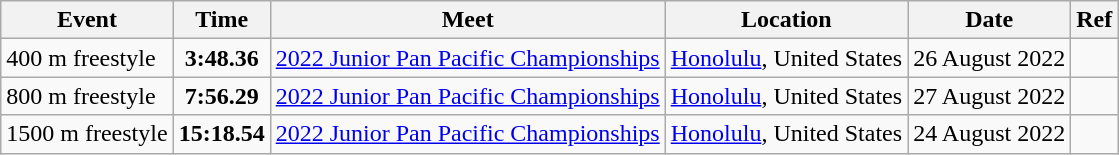<table class="wikitable">
<tr>
<th>Event</th>
<th>Time</th>
<th>Meet</th>
<th>Location</th>
<th>Date</th>
<th>Ref</th>
</tr>
<tr>
<td>400 m freestyle</td>
<td style="text-align:center;"><strong>3:48.36</strong></td>
<td><a href='#'>2022 Junior Pan Pacific Championships</a></td>
<td><a href='#'>Honolulu</a>, United States</td>
<td>26 August 2022</td>
<td style="text-align:center;"></td>
</tr>
<tr>
<td>800 m freestyle</td>
<td style="text-align:center;"><strong>7:56.29</strong></td>
<td><a href='#'>2022 Junior Pan Pacific Championships</a></td>
<td><a href='#'>Honolulu</a>, United States</td>
<td>27 August 2022</td>
<td style="text-align:center;"></td>
</tr>
<tr>
<td>1500 m freestyle</td>
<td style="text-align:center;"><strong>15:18.54</strong></td>
<td><a href='#'>2022 Junior Pan Pacific Championships</a></td>
<td><a href='#'>Honolulu</a>, United States</td>
<td>24 August 2022</td>
<td style="text-align:center;"></td>
</tr>
</table>
